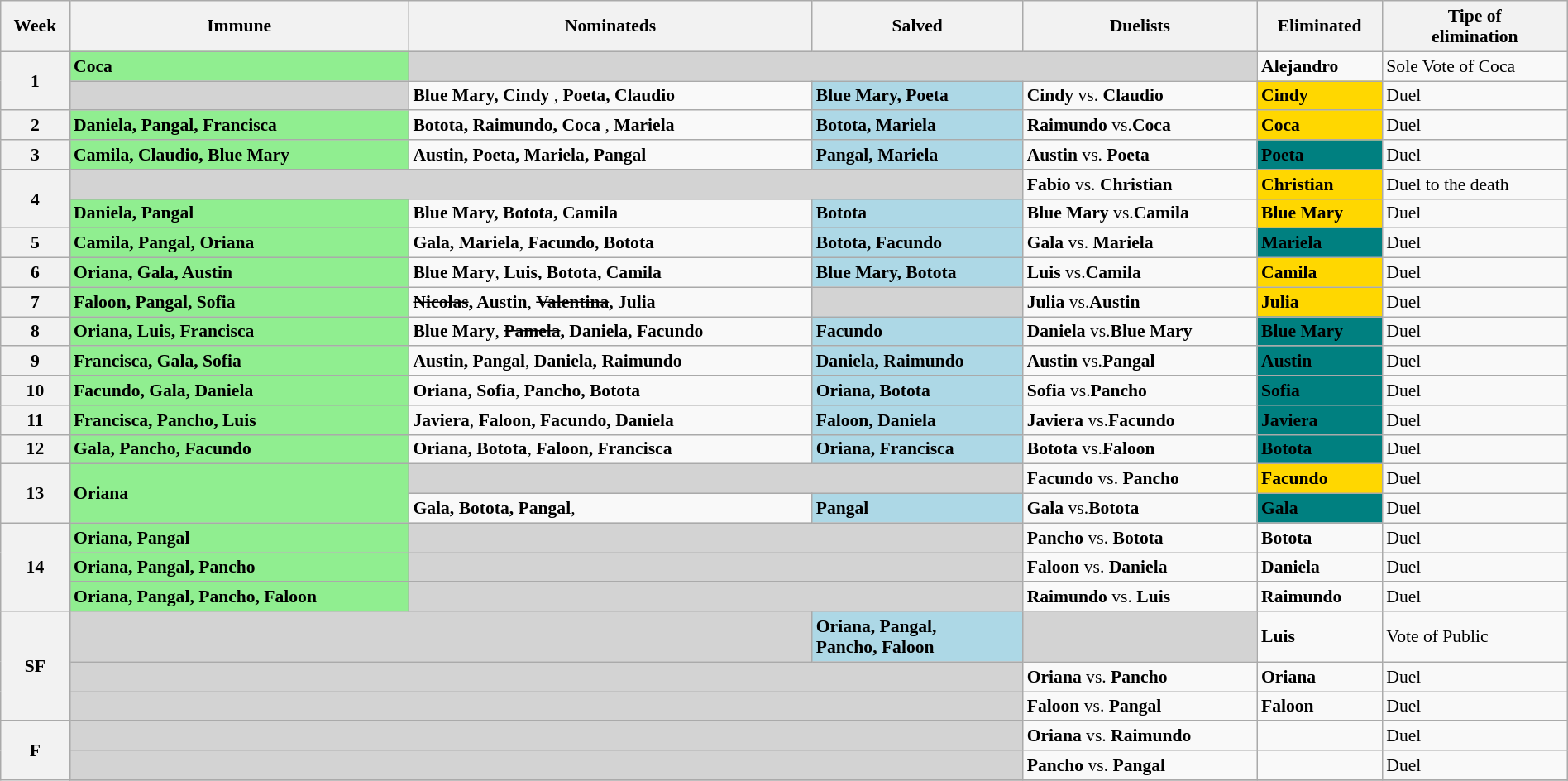<table class="wikitable" style="font-size:90%; text-align: left; width: 100%;">
<tr>
<th>Week</th>
<th>Immune</th>
<th>Nominateds</th>
<th>Salved</th>
<th>Duelists</th>
<th>Eliminated</th>
<th>Tipe of <br>elimination</th>
</tr>
<tr>
<th rowspan="2">1</th>
<td bgcolor=lightgreen><strong>Coca</strong></td>
<td colspan="3" bgcolor=lightgray></td>
<td><strong>Alejandro</strong></td>
<td>Sole Vote of Coca</td>
</tr>
<tr>
<td bgcolor=lightgray></td>
<td><span><strong>Blue Mary, Cindy</strong> , </span><span><strong>Poeta, Claudio</strong></span></td>
<td bgcolor="lightblue"><strong>Blue Mary, Poeta</strong></td>
<td><span><strong>Cindy</strong> </span> vs. <span><strong>Claudio</strong></span></td>
<td bgcolor="gold"><strong>Cindy</strong></td>
<td>Duel</td>
</tr>
<tr>
<th>2</th>
<td bgcolor=lightgreen><strong>Daniela, Pangal, Francisca</strong></td>
<td><span><strong>Botota, Raimundo, Coca</strong> , </span><span><strong>Mariela</strong></span></td>
<td bgcolor="lightblue"><strong>Botota, Mariela</strong></td>
<td><span><strong>Raimundo</strong>  </span>vs.<span><strong>Coca</strong></span></td>
<td bgcolor="gold"><strong>Coca</strong></td>
<td>Duel</td>
</tr>
<tr>
<th>3</th>
<td bgcolor=lightgreen><strong>Camila, Claudio, Blue Mary</strong></td>
<td><span><strong>Austin, Poeta, Mariela, Pangal</strong></span></td>
<td bgcolor="lightblue"><strong>Pangal, Mariela</strong></td>
<td><span><strong>Austin</strong>  </span> vs. <span><strong>Poeta</strong></span></td>
<td bgcolor="teal"><strong>Poeta</strong></td>
<td>Duel</td>
</tr>
<tr>
<th rowspan="2">4</th>
<td colspan="3" bgcolor=lightgray></td>
<td><strong>Fabio</strong> vs. <span><strong>Christian</strong></span></td>
<td bgcolor="gold"><strong>Christian</strong></td>
<td>Duel to the death</td>
</tr>
<tr>
<td bgcolor=lightgreen><strong>Daniela, Pangal</strong></td>
<td><span><strong>Blue Mary, Botota, Camila</strong></span></td>
<td bgcolor="lightblue"><strong>Botota</strong></td>
<td><span><strong>Blue Mary</strong>  </span>vs.<span><strong>Camila</strong></span></td>
<td bgcolor="gold"><strong>Blue Mary</strong></td>
<td>Duel</td>
</tr>
<tr>
<th>5</th>
<td bgcolor=lightgreen><strong>Camila, Pangal, Oriana</strong></td>
<td><span><strong>Gala, Mariela</strong></span>, <span><strong>Facundo, Botota</strong></span></td>
<td bgcolor="lightblue"><strong>Botota, Facundo</strong></td>
<td><span><strong>Gala</strong>  </span> vs. <span><strong>Mariela</strong></span></td>
<td bgcolor="teal"><strong>Mariela</strong></td>
<td>Duel</td>
</tr>
<tr>
<th>6</th>
<td bgcolor=lightgreen><strong>Oriana, Gala, Austin</strong></td>
<td><span><strong>Blue Mary</strong></span>, <span><strong>Luis, Botota, Camila</strong></span></td>
<td bgcolor="lightblue"><strong>Blue Mary, Botota</strong></td>
<td><span><strong>Luis</strong>  </span>vs.<span><strong>Camila</strong></span></td>
<td bgcolor="gold"><strong>Camila</strong></td>
<td>Duel</td>
</tr>
<tr>
<th>7</th>
<td bgcolor=lightgreen><strong>Faloon, Pangal, Sofia</strong></td>
<td><span><strong><s>Nicolas</s>, Austin</strong></span>, <span><strong><s>Valentina</s>, Julia</strong></span></td>
<td bgcolor=lightgray></td>
<td><span><strong>Julia</strong>  </span>vs.<span><strong>Austin</strong></span></td>
<td bgcolor="gold"><strong>Julia</strong></td>
<td>Duel</td>
</tr>
<tr>
<th>8</th>
<td bgcolor=lightgreen><strong>Oriana, Luis, Francisca</strong></td>
<td><span><strong>Blue Mary</strong></span>, <span><strong><s>Pamela</s>, Daniela, Facundo</strong></span></td>
<td bgcolor="lightblue"><strong>Facundo</strong></td>
<td><span><strong>Daniela</strong>  </span>vs.<span><strong>Blue Mary</strong></span></td>
<td bgcolor="teal"><strong>Blue Mary</strong></td>
<td>Duel</td>
</tr>
<tr>
<th>9</th>
<td bgcolor=lightgreen><strong>Francisca, Gala, Sofia</strong></td>
<td><span><strong>Austin, Pangal</strong></span>, <span><strong>Daniela, Raimundo</strong></span></td>
<td bgcolor="lightblue"><strong>Daniela, Raimundo</strong></td>
<td><span><strong>Austin</strong>  </span>vs.<span><strong>Pangal</strong></span></td>
<td bgcolor="teal"><strong>Austin</strong></td>
<td>Duel</td>
</tr>
<tr>
<th>10</th>
<td bgcolor=lightgreen><strong>Facundo, Gala, Daniela</strong></td>
<td><span><strong>Oriana, Sofia</strong></span>, <span><strong>Pancho, Botota</strong></span></td>
<td bgcolor="lightblue"><strong>Oriana, Botota</strong></td>
<td><span><strong>Sofia</strong>  </span>vs.<span><strong>Pancho</strong></span></td>
<td bgcolor="teal"><strong>Sofia</strong></td>
<td>Duel</td>
</tr>
<tr>
<th>11</th>
<td bgcolor=lightgreen><strong>Francisca, Pancho, Luis</strong></td>
<td><span><strong>Javiera</strong></span>, <span><strong>Faloon, Facundo, Daniela</strong></span></td>
<td bgcolor="lightblue"><strong>Faloon, Daniela</strong></td>
<td><span><strong>Javiera</strong>  </span>vs.<span><strong>Facundo</strong></span></td>
<td bgcolor="teal"><strong>Javiera</strong></td>
<td>Duel</td>
</tr>
<tr>
<th>12</th>
<td bgcolor=lightgreen><strong>Gala, Pancho, Facundo</strong></td>
<td><span><strong>Oriana, Botota</strong></span>, <span><strong>Faloon, Francisca</strong></span></td>
<td bgcolor="lightblue"><strong>Oriana, Francisca</strong></td>
<td><span><strong>Botota</strong>  </span>vs.<span><strong>Faloon</strong></span></td>
<td bgcolor="teal"><strong>Botota</strong></td>
<td>Duel</td>
</tr>
<tr>
<th rowspan="2">13</th>
<td rowspan="2" bgcolor=lightgreen><strong>Oriana</strong></td>
<td colspan="2" bgcolor=lightgray></td>
<td><span><strong>Facundo</strong></span>  vs. <span><strong>Pancho</strong></span></td>
<td bgcolor="gold"><strong>Facundo</strong></td>
<td>Duel</td>
</tr>
<tr>
<td><span><strong>Gala, Botota, Pangal</strong></span>,</td>
<td bgcolor="lightblue"><strong>Pangal</strong></td>
<td><span><strong>Gala</strong>  </span>vs.<span><strong>Botota</strong></span></td>
<td bgcolor="teal"><strong>Gala</strong></td>
<td>Duel</td>
</tr>
<tr>
<th rowspan="3">14</th>
<td bgcolor=lightgreen><strong>Oriana, Pangal</strong></td>
<td colspan="2" bgcolor=lightgray></td>
<td><strong>Pancho</strong>  vs. <strong>Botota</strong></td>
<td><strong>Botota</strong></td>
<td>Duel</td>
</tr>
<tr>
<td bgcolor=lightgreen><strong>Oriana, Pangal, Pancho</strong></td>
<td colspan="2" bgcolor=lightgray></td>
<td><strong>Faloon</strong>  vs. <strong>Daniela</strong></td>
<td><strong>Daniela</strong></td>
<td>Duel</td>
</tr>
<tr>
<td bgcolor=lightgreen><strong>Oriana, Pangal, Pancho, Faloon</strong></td>
<td colspan="2" bgcolor=lightgray></td>
<td><strong>Raimundo</strong>  vs. <strong>Luis</strong></td>
<td><strong>Raimundo</strong></td>
<td>Duel</td>
</tr>
<tr>
<th rowspan="3">SF</th>
<td colspan="2" bgcolor=lightgray></td>
<td bgcolor="lightblue"><strong>Oriana, Pangal,<br> Pancho, Faloon</strong></td>
<td bgcolor=lightgray></td>
<td><strong>Luis</strong></td>
<td>Vote of Public</td>
</tr>
<tr>
<td colspan="3" bgcolor=lightgray></td>
<td><strong>Oriana</strong>  vs. <strong>Pancho</strong></td>
<td><strong>Oriana</strong></td>
<td>Duel</td>
</tr>
<tr>
<td colspan="3" bgcolor=lightgray></td>
<td><strong>Faloon</strong>  vs. <strong>Pangal</strong></td>
<td><strong>Faloon</strong></td>
<td>Duel</td>
</tr>
<tr>
<th rowspan="3">F</th>
<td colspan="3" bgcolor=lightgray></td>
<td><strong>Oriana</strong>  vs. <strong>Raimundo</strong></td>
<td><strong> </strong></td>
<td>Duel</td>
</tr>
<tr>
<td colspan="3" bgcolor=lightgray></td>
<td><strong>Pancho</strong>  vs. <strong>Pangal</strong></td>
<td><strong> </strong></td>
<td>Duel</td>
</tr>
<tr>
</tr>
</table>
